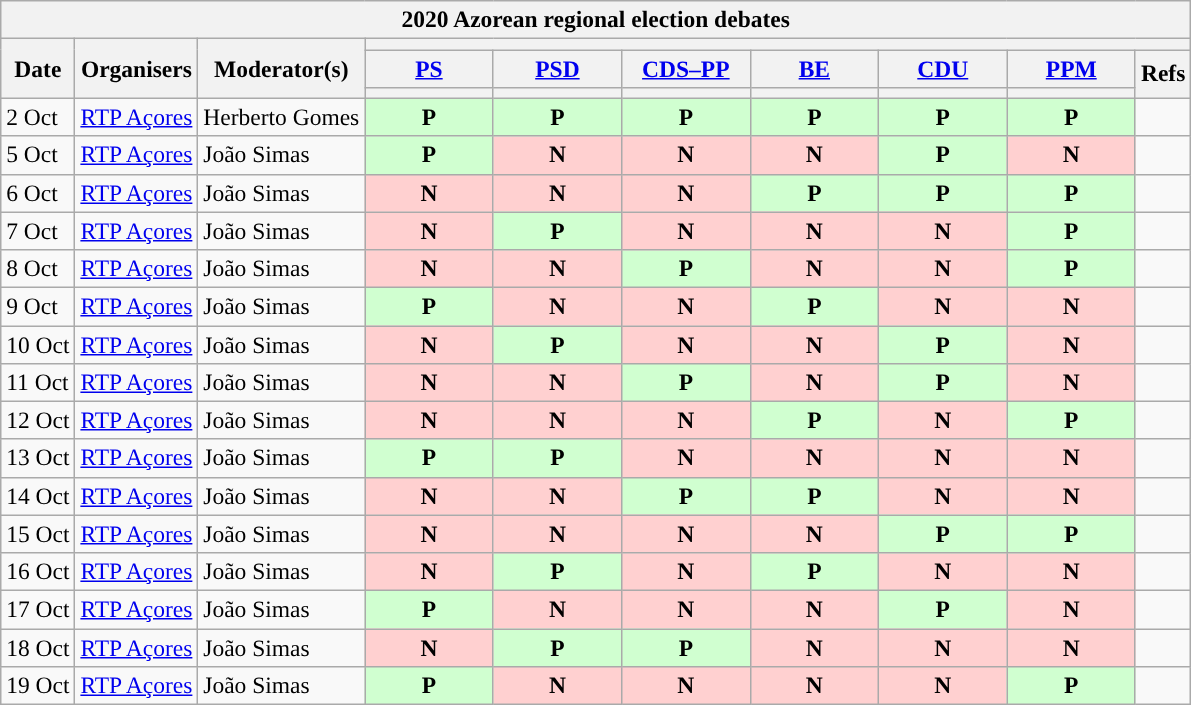<table class="wikitable" style="font-size:98%; text-align:center;">
<tr>
<th colspan="22">2020 Azorean regional election debates</th>
</tr>
<tr>
<th rowspan="3">Date</th>
<th rowspan="3">Organisers</th>
<th rowspan="3">Moderator(s)</th>
<th colspan="19">      </th>
</tr>
<tr>
<th scope="col" style="width:5em;"><a href='#'>PS</a><br></th>
<th scope="col" style="width:5em;"><a href='#'>PSD</a><br></th>
<th scope="col" style="width:5em;"><a href='#'>CDS–PP</a><br></th>
<th scope="col" style="width:5em;"><a href='#'>BE</a><br></th>
<th scope="col" style="width:5em;"><a href='#'>CDU</a><br></th>
<th scope="col" style="width:5em;"><a href='#'>PPM</a><br></th>
<th rowspan="2">Refs</th>
</tr>
<tr>
<th style="color:inherit;background:"></th>
<th style="color:inherit;background:"></th>
<th style="color:inherit;background:"></th>
<th style="color:inherit;background:"></th>
<th style="color:inherit;background:"></th>
<th style="color:inherit;background:"></th>
</tr>
<tr>
<td style="white-space:nowrap; text-align:left;">2 Oct</td>
<td style="white-space:nowrap; text-align:left;"><a href='#'>RTP Açores</a></td>
<td style="white-space:nowrap; text-align:left;">Herberto Gomes</td>
<td style="background:#D0FFD0;"><strong>P</strong></td>
<td style="background:#D0FFD0;"><strong>P</strong></td>
<td style="background:#D0FFD0;"><strong>P</strong></td>
<td style="background:#D0FFD0;"><strong>P</strong></td>
<td style="background:#D0FFD0;"><strong>P</strong></td>
<td style="background:#D0FFD0;"><strong>P</strong></td>
<td></td>
</tr>
<tr>
<td style="white-space:nowrap; text-align:left;">5 Oct</td>
<td style="white-space:nowrap; text-align:left;"><a href='#'>RTP Açores</a></td>
<td style="white-space:nowrap; text-align:left;">João Simas</td>
<td style="background:#D0FFD0;"><strong>P</strong></td>
<td style="background:#FFD0D0;"><strong>N</strong></td>
<td style="background:#FFD0D0;"><strong>N</strong></td>
<td style="background:#FFD0D0;"><strong>N</strong></td>
<td style="background:#D0FFD0;"><strong>P</strong></td>
<td style="background:#FFD0D0;"><strong>N</strong></td>
<td></td>
</tr>
<tr>
<td style="white-space:nowrap; text-align:left;">6 Oct</td>
<td style="white-space:nowrap; text-align:left;"><a href='#'>RTP Açores</a></td>
<td style="white-space:nowrap; text-align:left;">João Simas</td>
<td style="background:#FFD0D0;"><strong>N</strong></td>
<td style="background:#FFD0D0;"><strong>N</strong></td>
<td style="background:#FFD0D0;"><strong>N</strong></td>
<td style="background:#D0FFD0;"><strong>P</strong></td>
<td style="background:#D0FFD0;"><strong>P</strong></td>
<td style="background:#D0FFD0;"><strong>P</strong></td>
<td></td>
</tr>
<tr>
<td style="white-space:nowrap; text-align:left;">7 Oct</td>
<td style="white-space:nowrap; text-align:left;"><a href='#'>RTP Açores</a></td>
<td style="white-space:nowrap; text-align:left;">João Simas</td>
<td style="background:#FFD0D0;"><strong>N</strong></td>
<td style="background:#D0FFD0;"><strong>P</strong></td>
<td style="background:#FFD0D0;"><strong>N</strong></td>
<td style="background:#FFD0D0;"><strong>N</strong></td>
<td style="background:#FFD0D0;"><strong>N</strong></td>
<td style="background:#D0FFD0;"><strong>P</strong></td>
<td></td>
</tr>
<tr>
<td style="white-space:nowrap; text-align:left;">8 Oct</td>
<td style="white-space:nowrap; text-align:left;"><a href='#'>RTP Açores</a></td>
<td style="white-space:nowrap; text-align:left;">João Simas</td>
<td style="background:#FFD0D0;"><strong>N</strong></td>
<td style="background:#FFD0D0;"><strong>N</strong></td>
<td style="background:#D0FFD0;"><strong>P</strong></td>
<td style="background:#FFD0D0;"><strong>N</strong></td>
<td style="background:#FFD0D0;"><strong>N</strong></td>
<td style="background:#D0FFD0;"><strong>P</strong></td>
<td></td>
</tr>
<tr>
<td style="white-space:nowrap; text-align:left;">9 Oct</td>
<td style="white-space:nowrap; text-align:left;"><a href='#'>RTP Açores</a></td>
<td style="white-space:nowrap; text-align:left;">João Simas</td>
<td style="background:#D0FFD0;"><strong>P</strong></td>
<td style="background:#FFD0D0;"><strong>N</strong></td>
<td style="background:#FFD0D0;"><strong>N</strong></td>
<td style="background:#D0FFD0;"><strong>P</strong></td>
<td style="background:#FFD0D0;"><strong>N</strong></td>
<td style="background:#FFD0D0;"><strong>N</strong></td>
<td></td>
</tr>
<tr>
<td style="white-space:nowrap; text-align:left;">10 Oct</td>
<td style="white-space:nowrap; text-align:left;"><a href='#'>RTP Açores</a></td>
<td style="white-space:nowrap; text-align:left;">João Simas</td>
<td style="background:#FFD0D0;"><strong>N</strong></td>
<td style="background:#D0FFD0;"><strong>P</strong></td>
<td style="background:#FFD0D0;"><strong>N</strong></td>
<td style="background:#FFD0D0;"><strong>N</strong></td>
<td style="background:#D0FFD0;"><strong>P</strong></td>
<td style="background:#FFD0D0;"><strong>N</strong></td>
<td></td>
</tr>
<tr>
<td style="white-space:nowrap; text-align:left;">11 Oct</td>
<td style="white-space:nowrap; text-align:left;"><a href='#'>RTP Açores</a></td>
<td style="white-space:nowrap; text-align:left;">João Simas</td>
<td style="background:#FFD0D0;"><strong>N</strong></td>
<td style="background:#FFD0D0;"><strong>N</strong></td>
<td style="background:#D0FFD0;"><strong>P</strong></td>
<td style="background:#FFD0D0;"><strong>N</strong></td>
<td style="background:#D0FFD0;"><strong>P</strong></td>
<td style="background:#FFD0D0;"><strong>N</strong></td>
<td></td>
</tr>
<tr>
<td style="white-space:nowrap; text-align:left;">12 Oct</td>
<td style="white-space:nowrap; text-align:left;"><a href='#'>RTP Açores</a></td>
<td style="white-space:nowrap; text-align:left;">João Simas</td>
<td style="background:#FFD0D0;"><strong>N</strong></td>
<td style="background:#FFD0D0;"><strong>N</strong></td>
<td style="background:#FFD0D0;"><strong>N</strong></td>
<td style="background:#D0FFD0;"><strong>P</strong></td>
<td style="background:#FFD0D0;"><strong>N</strong></td>
<td style="background:#D0FFD0;"><strong>P</strong></td>
<td></td>
</tr>
<tr>
<td style="white-space:nowrap; text-align:left;">13 Oct</td>
<td style="white-space:nowrap; text-align:left;"><a href='#'>RTP Açores</a></td>
<td style="white-space:nowrap; text-align:left;">João Simas</td>
<td style="background:#D0FFD0;"><strong>P</strong></td>
<td style="background:#D0FFD0;"><strong>P</strong></td>
<td style="background:#FFD0D0;"><strong>N</strong></td>
<td style="background:#FFD0D0;"><strong>N</strong></td>
<td style="background:#FFD0D0;"><strong>N</strong></td>
<td style="background:#FFD0D0;"><strong>N</strong></td>
<td></td>
</tr>
<tr>
<td style="white-space:nowrap; text-align:left;">14 Oct</td>
<td style="white-space:nowrap; text-align:left;"><a href='#'>RTP Açores</a></td>
<td style="white-space:nowrap; text-align:left;">João Simas</td>
<td style="background:#FFD0D0;"><strong>N</strong></td>
<td style="background:#FFD0D0;"><strong>N</strong></td>
<td style="background:#D0FFD0;"><strong>P</strong></td>
<td style="background:#D0FFD0;"><strong>P</strong></td>
<td style="background:#FFD0D0;"><strong>N</strong></td>
<td style="background:#FFD0D0;"><strong>N</strong></td>
<td></td>
</tr>
<tr>
<td style="white-space:nowrap; text-align:left;">15 Oct</td>
<td style="white-space:nowrap; text-align:left;"><a href='#'>RTP Açores</a></td>
<td style="white-space:nowrap; text-align:left;">João Simas</td>
<td style="background:#FFD0D0;"><strong>N</strong></td>
<td style="background:#FFD0D0;"><strong>N</strong></td>
<td style="background:#FFD0D0;"><strong>N</strong></td>
<td style="background:#FFD0D0;"><strong>N</strong></td>
<td style="background:#D0FFD0;"><strong>P</strong></td>
<td style="background:#D0FFD0;"><strong>P</strong></td>
<td></td>
</tr>
<tr>
<td style="white-space:nowrap; text-align:left;">16 Oct</td>
<td style="white-space:nowrap; text-align:left;"><a href='#'>RTP Açores</a></td>
<td style="white-space:nowrap; text-align:left;">João Simas</td>
<td style="background:#FFD0D0;"><strong>N</strong></td>
<td style="background:#D0FFD0;"><strong>P</strong></td>
<td style="background:#FFD0D0;"><strong>N</strong></td>
<td style="background:#D0FFD0;"><strong>P</strong></td>
<td style="background:#FFD0D0;"><strong>N</strong></td>
<td style="background:#FFD0D0;"><strong>N</strong></td>
<td></td>
</tr>
<tr>
<td style="white-space:nowrap; text-align:left;">17 Oct</td>
<td style="white-space:nowrap; text-align:left;"><a href='#'>RTP Açores</a></td>
<td style="white-space:nowrap; text-align:left;">João Simas</td>
<td style="background:#D0FFD0;"><strong>P</strong></td>
<td style="background:#FFD0D0;"><strong>N</strong></td>
<td style="background:#FFD0D0;"><strong>N</strong></td>
<td style="background:#FFD0D0;"><strong>N</strong></td>
<td style="background:#D0FFD0;"><strong>P</strong></td>
<td style="background:#FFD0D0;"><strong>N</strong></td>
<td></td>
</tr>
<tr>
<td style="white-space:nowrap; text-align:left;">18 Oct</td>
<td style="white-space:nowrap; text-align:left;"><a href='#'>RTP Açores</a></td>
<td style="white-space:nowrap; text-align:left;">João Simas</td>
<td style="background:#FFD0D0;"><strong>N</strong></td>
<td style="background:#D0FFD0;"><strong>P</strong></td>
<td style="background:#D0FFD0;"><strong>P</strong></td>
<td style="background:#FFD0D0;"><strong>N</strong></td>
<td style="background:#FFD0D0;"><strong>N</strong></td>
<td style="background:#FFD0D0;"><strong>N</strong></td>
<td></td>
</tr>
<tr>
<td style="white-space:nowrap; text-align:left;">19 Oct</td>
<td style="white-space:nowrap; text-align:left;"><a href='#'>RTP Açores</a></td>
<td style="white-space:nowrap; text-align:left;">João Simas</td>
<td style="background:#D0FFD0;"><strong>P</strong></td>
<td style="background:#FFD0D0;"><strong>N</strong></td>
<td style="background:#FFD0D0;"><strong>N</strong></td>
<td style="background:#FFD0D0;"><strong>N</strong></td>
<td style="background:#FFD0D0;"><strong>N</strong></td>
<td style="background:#D0FFD0;"><strong>P</strong></td>
<td></td>
</tr>
</table>
